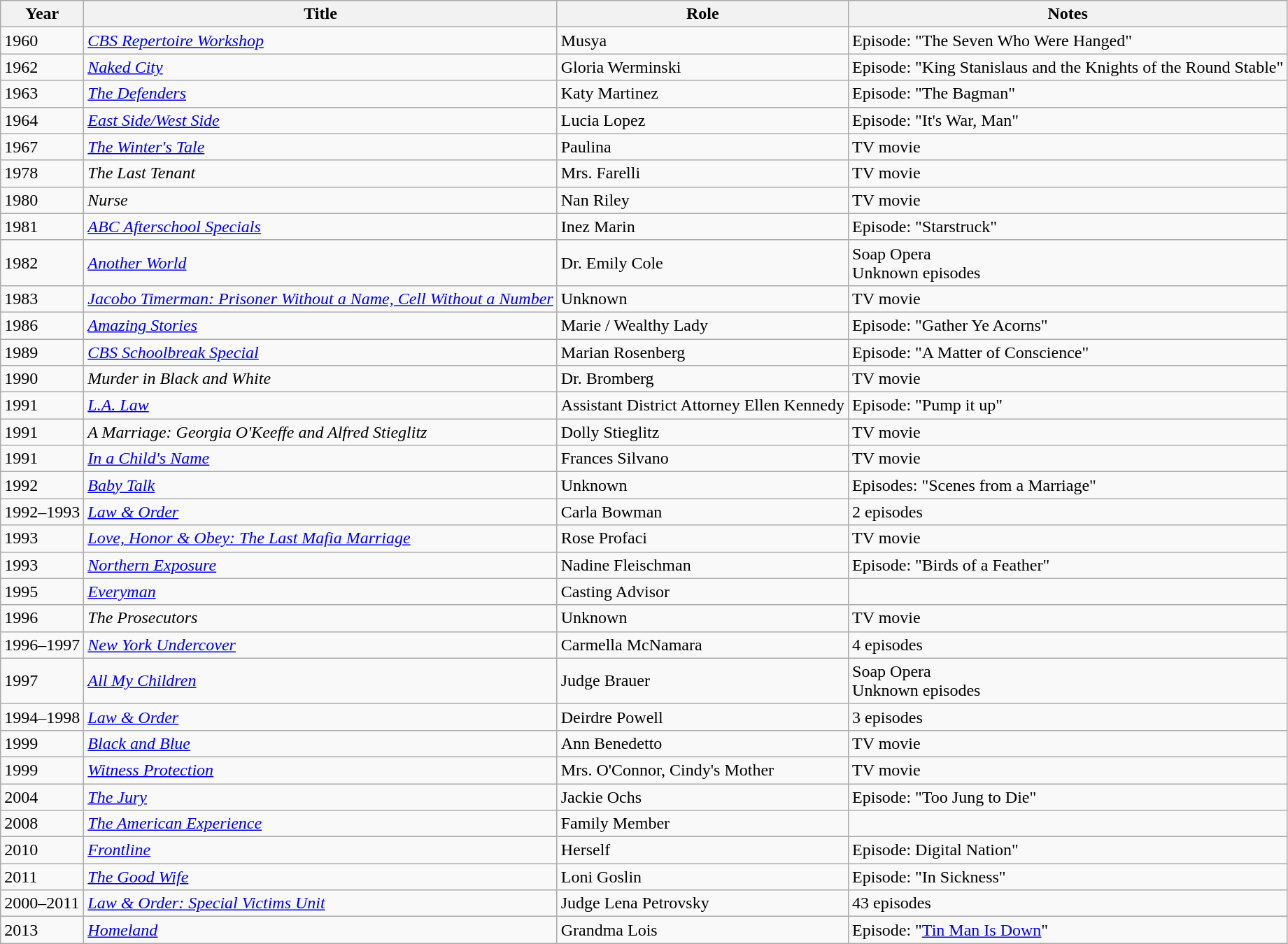<table class="wikitable sortable">
<tr>
<th>Year</th>
<th>Title</th>
<th>Role</th>
<th class="unsortable">Notes</th>
</tr>
<tr>
<td>1960</td>
<td><em><a href='#'>CBS Repertoire Workshop</a></em></td>
<td>Musya</td>
<td>Episode: "The Seven Who Were Hanged"</td>
</tr>
<tr>
<td>1962</td>
<td><em><a href='#'>Naked City</a></em></td>
<td>Gloria Werminski</td>
<td>Episode: "King Stanislaus and the Knights of the Round Stable"</td>
</tr>
<tr>
<td>1963</td>
<td><em><a href='#'>The Defenders</a></em></td>
<td>Katy Martinez</td>
<td>Episode: "The Bagman"</td>
</tr>
<tr>
<td>1964</td>
<td><em><a href='#'>East Side/West Side</a></em></td>
<td>Lucia Lopez</td>
<td>Episode: "It's War, Man"</td>
</tr>
<tr>
<td>1967</td>
<td><em><a href='#'>The Winter's Tale</a></em></td>
<td>Paulina</td>
<td>TV movie</td>
</tr>
<tr>
<td>1978</td>
<td><em>The Last Tenant</em></td>
<td>Mrs. Farelli</td>
<td>TV movie</td>
</tr>
<tr>
<td>1980</td>
<td><em>Nurse</em></td>
<td>Nan Riley</td>
<td>TV movie</td>
</tr>
<tr>
<td>1981</td>
<td><em><a href='#'>ABC Afterschool Specials</a></em></td>
<td>Inez Marin</td>
<td>Episode: "Starstruck"</td>
</tr>
<tr>
<td>1982</td>
<td><em><a href='#'>Another World</a></em></td>
<td>Dr. Emily Cole</td>
<td>Soap Opera<br>Unknown episodes</td>
</tr>
<tr>
<td>1983</td>
<td><em><a href='#'>Jacobo Timerman: Prisoner Without a Name, Cell Without a Number</a></em></td>
<td>Unknown</td>
<td>TV movie</td>
</tr>
<tr>
<td>1986</td>
<td><em><a href='#'>Amazing Stories</a></em></td>
<td>Marie / Wealthy Lady</td>
<td>Episode: "Gather Ye Acorns"</td>
</tr>
<tr>
<td>1989</td>
<td><em><a href='#'>CBS Schoolbreak Special</a></em></td>
<td>Marian Rosenberg</td>
<td>Episode: "A Matter of Conscience"</td>
</tr>
<tr>
<td>1990</td>
<td><em>Murder in Black and White</em></td>
<td>Dr. Bromberg</td>
<td>TV movie</td>
</tr>
<tr>
<td>1991</td>
<td><em><a href='#'>L.A. Law</a></em></td>
<td>Assistant District Attorney Ellen Kennedy</td>
<td>Episode: "Pump it up"</td>
</tr>
<tr>
<td>1991</td>
<td><em>A Marriage: Georgia O'Keeffe and Alfred Stieglitz</em></td>
<td>Dolly Stieglitz</td>
<td>TV movie</td>
</tr>
<tr>
<td>1991</td>
<td><em><a href='#'>In a Child's Name</a></em></td>
<td>Frances Silvano</td>
<td>TV movie</td>
</tr>
<tr>
<td>1992</td>
<td><em><a href='#'>Baby Talk</a></em></td>
<td>Unknown</td>
<td>Episodes: "Scenes from a Marriage"</td>
</tr>
<tr>
<td>1992–1993</td>
<td><em><a href='#'>Law & Order</a></em></td>
<td>Carla Bowman</td>
<td>2 episodes</td>
</tr>
<tr>
<td>1993</td>
<td><em><a href='#'>Love, Honor & Obey: The Last Mafia Marriage</a></em></td>
<td>Rose Profaci</td>
<td>TV movie</td>
</tr>
<tr>
<td>1993</td>
<td><em><a href='#'>Northern Exposure</a></em></td>
<td>Nadine Fleischman</td>
<td>Episode: "Birds of a Feather"</td>
</tr>
<tr>
<td>1995</td>
<td><em><a href='#'>Everyman</a></em></td>
<td>Casting Advisor</td>
<td></td>
</tr>
<tr>
<td>1996</td>
<td><em>The Prosecutors</em></td>
<td>Unknown</td>
<td>TV movie</td>
</tr>
<tr>
<td>1996–1997</td>
<td><em><a href='#'>New York Undercover</a></em></td>
<td>Carmella McNamara</td>
<td>4 episodes</td>
</tr>
<tr>
<td>1997</td>
<td><em><a href='#'>All My Children</a></em></td>
<td>Judge Brauer</td>
<td>Soap Opera<br>Unknown episodes</td>
</tr>
<tr>
<td>1994–1998</td>
<td><em><a href='#'>Law & Order</a></em></td>
<td>Deirdre Powell</td>
<td>3 episodes</td>
</tr>
<tr>
<td>1999</td>
<td><em><a href='#'>Black and Blue</a></em></td>
<td>Ann Benedetto</td>
<td>TV movie</td>
</tr>
<tr>
<td>1999</td>
<td><em><a href='#'>Witness Protection</a></em></td>
<td>Mrs. O'Connor, Cindy's Mother</td>
<td>TV movie</td>
</tr>
<tr>
<td>2004</td>
<td><em><a href='#'>The Jury</a></em></td>
<td>Jackie Ochs</td>
<td>Episode: "Too Jung to Die"</td>
</tr>
<tr>
<td>2008</td>
<td><em><a href='#'>The American Experience</a></em></td>
<td>Family Member</td>
<td></td>
</tr>
<tr>
<td>2010</td>
<td><em><a href='#'>Frontline</a></em></td>
<td>Herself</td>
<td>Episode: Digital Nation"</td>
</tr>
<tr>
<td>2011</td>
<td><em><a href='#'>The Good Wife</a></em></td>
<td>Loni Goslin</td>
<td>Episode: "In Sickness"</td>
</tr>
<tr>
<td>2000–2011</td>
<td><em><a href='#'>Law & Order: Special Victims Unit</a></em></td>
<td>Judge Lena Petrovsky</td>
<td>43 episodes</td>
</tr>
<tr>
<td>2013</td>
<td><em><a href='#'>Homeland</a></em></td>
<td>Grandma Lois</td>
<td>Episode: "<a href='#'>Tin Man Is Down</a>"</td>
</tr>
</table>
